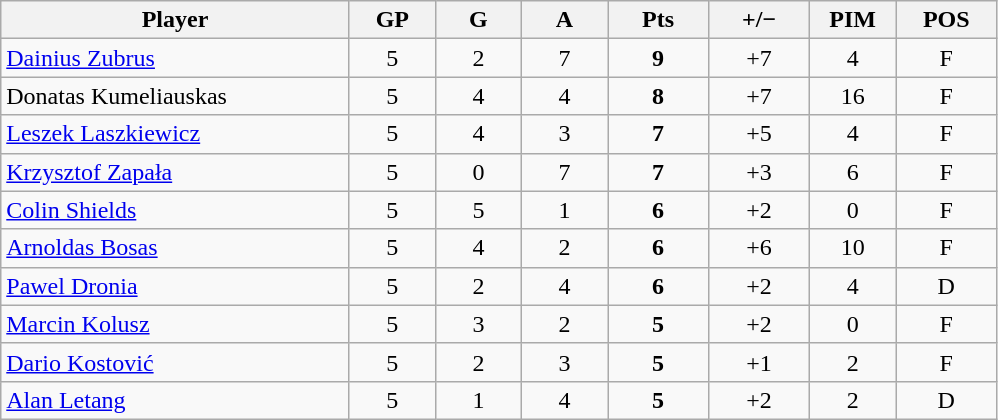<table class="wikitable sortable" style="text-align:center;">
<tr>
<th style="width:225px;">Player</th>
<th style="width:50px;">GP</th>
<th style="width:50px;">G</th>
<th style="width:50px;">A</th>
<th style="width:60px;">Pts</th>
<th style="width:60px;">+/−</th>
<th style="width:50px;">PIM</th>
<th style="width:60px;">POS</th>
</tr>
<tr>
<td style="text-align:left;"> <a href='#'>Dainius Zubrus</a></td>
<td>5</td>
<td>2</td>
<td>7</td>
<td><strong>9</strong></td>
<td>+7</td>
<td>4</td>
<td>F</td>
</tr>
<tr>
<td style="text-align:left;"> Donatas Kumeliauskas</td>
<td>5</td>
<td>4</td>
<td>4</td>
<td><strong>8</strong></td>
<td>+7</td>
<td>16</td>
<td>F</td>
</tr>
<tr>
<td style="text-align:left;"> <a href='#'>Leszek Laszkiewicz</a></td>
<td>5</td>
<td>4</td>
<td>3</td>
<td><strong>7</strong></td>
<td>+5</td>
<td>4</td>
<td>F</td>
</tr>
<tr>
<td style="text-align:left;"> <a href='#'>Krzysztof Zapała</a></td>
<td>5</td>
<td>0</td>
<td>7</td>
<td><strong>7</strong></td>
<td>+3</td>
<td>6</td>
<td>F</td>
</tr>
<tr>
<td style="text-align:left;"> <a href='#'>Colin Shields</a></td>
<td>5</td>
<td>5</td>
<td>1</td>
<td><strong>6</strong></td>
<td>+2</td>
<td>0</td>
<td>F</td>
</tr>
<tr>
<td style="text-align:left;"> <a href='#'>Arnoldas Bosas</a></td>
<td>5</td>
<td>4</td>
<td>2</td>
<td><strong>6</strong></td>
<td>+6</td>
<td>10</td>
<td>F</td>
</tr>
<tr>
<td style="text-align:left;"> <a href='#'>Pawel Dronia</a></td>
<td>5</td>
<td>2</td>
<td>4</td>
<td><strong>6</strong></td>
<td>+2</td>
<td>4</td>
<td>D</td>
</tr>
<tr>
<td style="text-align:left;"> <a href='#'>Marcin Kolusz</a></td>
<td>5</td>
<td>3</td>
<td>2</td>
<td><strong>5</strong></td>
<td>+2</td>
<td>0</td>
<td>F</td>
</tr>
<tr>
<td style="text-align:left;"> <a href='#'>Dario Kostović</a></td>
<td>5</td>
<td>2</td>
<td>3</td>
<td><strong>5</strong></td>
<td>+1</td>
<td>2</td>
<td>F</td>
</tr>
<tr>
<td style="text-align:left;"> <a href='#'>Alan Letang</a></td>
<td>5</td>
<td>1</td>
<td>4</td>
<td><strong>5</strong></td>
<td>+2</td>
<td>2</td>
<td>D</td>
</tr>
</table>
